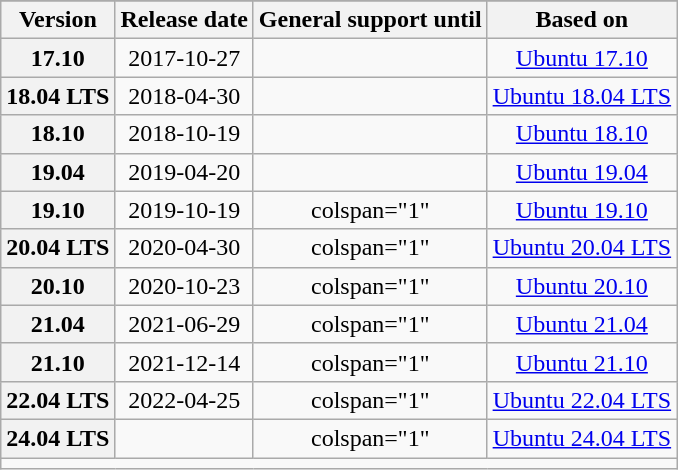<table class="wikitable sortable plainrowheaders" style="text-align:center">
<tr>
</tr>
<tr>
<th scope="col">Version</th>
<th scope="col">Release date</th>
<th scope="col">General support until</th>
<th scope="col">Based on</th>
</tr>
<tr>
<th scope="row">17.10</th>
<td>2017-10-27</td>
<td></td>
<td><a href='#'>Ubuntu 17.10</a></td>
</tr>
<tr>
<th scope="row">18.04 LTS</th>
<td>2018-04-30</td>
<td></td>
<td><a href='#'>Ubuntu 18.04 LTS</a></td>
</tr>
<tr>
<th scope="row">18.10</th>
<td>2018-10-19</td>
<td></td>
<td><a href='#'>Ubuntu 18.10</a></td>
</tr>
<tr>
<th scope="row">19.04</th>
<td>2019-04-20</td>
<td></td>
<td><a href='#'>Ubuntu 19.04</a></td>
</tr>
<tr>
<th scope="row">19.10</th>
<td>2019-10-19</td>
<td>colspan="1" </td>
<td><a href='#'>Ubuntu 19.10</a></td>
</tr>
<tr>
<th scope="row">20.04 LTS</th>
<td>2020-04-30</td>
<td>colspan="1" </td>
<td><a href='#'>Ubuntu 20.04 LTS</a></td>
</tr>
<tr>
<th scope="row">20.10</th>
<td>2020-10-23</td>
<td>colspan="1" </td>
<td><a href='#'>Ubuntu 20.10</a></td>
</tr>
<tr>
<th scope="row">21.04</th>
<td>2021-06-29</td>
<td>colspan="1" </td>
<td><a href='#'>Ubuntu 21.04</a></td>
</tr>
<tr>
<th scope="row">21.10</th>
<td>2021-12-14</td>
<td>colspan="1" </td>
<td><a href='#'>Ubuntu 21.10</a></td>
</tr>
<tr>
<th scope="row">22.04 LTS</th>
<td>2022-04-25</td>
<td>colspan="1" </td>
<td><a href='#'>Ubuntu 22.04 LTS</a></td>
</tr>
<tr>
<th scope="row">24.04 LTS</th>
<td></td>
<td>colspan="1" </td>
<td><a href='#'>Ubuntu 24.04 LTS</a></td>
</tr>
<tr>
<td colspan="4"><small></small></td>
</tr>
</table>
